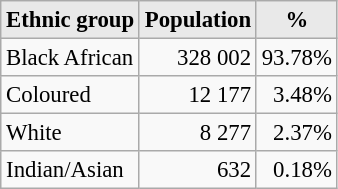<table class="wikitable"  style="margin: 1em 1em 1em 0; background: #f9f9f9; border: 1px #aaa solid; border-collapse: collapse; font-size: 95%; text-align: right">
<tr>
<th style="background-color:#E9E9E9" align=left>Ethnic group</th>
<th style="background-color:#E9E9E9" align=right>Population</th>
<th style="background-color:#E9E9E9" align=right>%</th>
</tr>
<tr>
<td align=left>Black African</td>
<td>328 002</td>
<td>93.78%</td>
</tr>
<tr>
<td align=left>Coloured</td>
<td>12 177</td>
<td>3.48%</td>
</tr>
<tr>
<td align=left>White</td>
<td>8 277</td>
<td>2.37%</td>
</tr>
<tr>
<td align=left>Indian/Asian</td>
<td>632</td>
<td>0.18%</td>
</tr>
</table>
